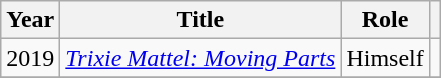<table class="wikitable sortable">
<tr>
<th>Year</th>
<th>Title</th>
<th>Role</th>
<th></th>
</tr>
<tr>
<td>2019</td>
<td><em><a href='#'>Trixie Mattel: Moving Parts</a></em></td>
<td>Himself</td>
<td style="text-align: center;"></td>
</tr>
<tr>
</tr>
</table>
